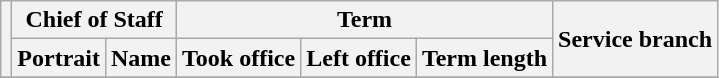<table class="wikitable sortable">
<tr>
<th rowspan=2></th>
<th colspan=2>Chief of Staff</th>
<th colspan=3>Term</th>
<th rowspan=2>Service branch</th>
</tr>
<tr>
<th>Portrait</th>
<th>Name</th>
<th>Took office</th>
<th>Left office</th>
<th>Term length</th>
</tr>
<tr>
</tr>
</table>
